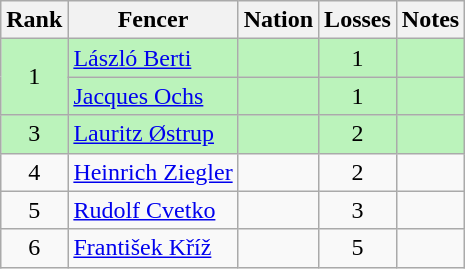<table class="wikitable sortable" style="text-align:center">
<tr>
<th>Rank</th>
<th>Fencer</th>
<th>Nation</th>
<th>Losses</th>
<th>Notes</th>
</tr>
<tr bgcolor=bbf3bb>
<td rowspan=2>1</td>
<td align=left><a href='#'>László Berti</a></td>
<td align=left></td>
<td>1</td>
<td></td>
</tr>
<tr bgcolor=bbf3bb>
<td align=left><a href='#'>Jacques Ochs</a></td>
<td align=left></td>
<td>1</td>
<td></td>
</tr>
<tr bgcolor=bbf3bb>
<td>3</td>
<td align=left><a href='#'>Lauritz Østrup</a></td>
<td align=left></td>
<td>2</td>
<td></td>
</tr>
<tr>
<td>4</td>
<td align=left><a href='#'>Heinrich Ziegler</a></td>
<td align=left></td>
<td>2</td>
<td></td>
</tr>
<tr>
<td>5</td>
<td align=left><a href='#'>Rudolf Cvetko</a></td>
<td align=left></td>
<td>3</td>
<td></td>
</tr>
<tr>
<td>6</td>
<td align=left><a href='#'>František Kříž</a></td>
<td align=left></td>
<td>5</td>
<td></td>
</tr>
</table>
